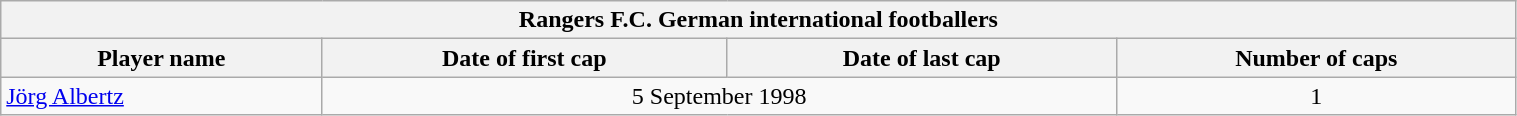<table class="wikitable plainrowheaders" style="width: 80%;">
<tr>
<th colspan=5>Rangers F.C. German international footballers </th>
</tr>
<tr>
<th scope="col">Player name</th>
<th scope="col">Date of first cap</th>
<th scope="col">Date of last cap</th>
<th scope="col">Number of caps</th>
</tr>
<tr>
<td><a href='#'>Jörg Albertz</a></td>
<td align="center" colspan="2">5 September 1998</td>
<td align="center">1</td>
</tr>
</table>
